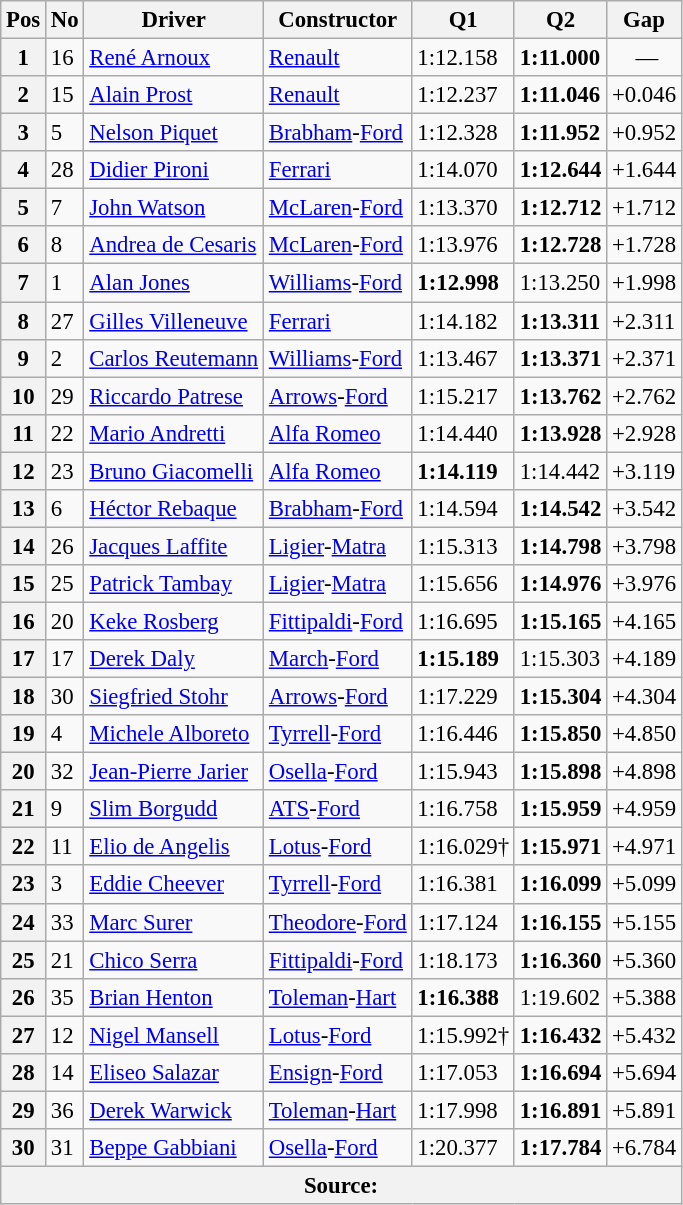<table class="wikitable sortable" style="font-size: 95%;">
<tr>
<th>Pos</th>
<th>No</th>
<th>Driver</th>
<th>Constructor</th>
<th>Q1</th>
<th>Q2</th>
<th>Gap</th>
</tr>
<tr>
<th>1</th>
<td>16</td>
<td> <a href='#'>René Arnoux</a></td>
<td><a href='#'>Renault</a></td>
<td>1:12.158</td>
<td><strong>1:11.000</strong></td>
<td style="text-align: center"> —</td>
</tr>
<tr>
<th>2</th>
<td>15</td>
<td> <a href='#'>Alain Prost</a></td>
<td><a href='#'>Renault</a></td>
<td>1:12.237</td>
<td><strong>1:11.046</strong></td>
<td>+0.046</td>
</tr>
<tr>
<th>3</th>
<td>5</td>
<td> <a href='#'>Nelson Piquet</a></td>
<td><a href='#'>Brabham</a>-<a href='#'>Ford</a></td>
<td>1:12.328</td>
<td><strong>1:11.952</strong></td>
<td>+0.952</td>
</tr>
<tr>
<th>4</th>
<td>28</td>
<td> <a href='#'>Didier Pironi</a></td>
<td><a href='#'>Ferrari</a></td>
<td>1:14.070</td>
<td><strong>1:12.644</strong></td>
<td>+1.644</td>
</tr>
<tr>
<th>5</th>
<td>7</td>
<td> <a href='#'>John Watson</a></td>
<td><a href='#'>McLaren</a>-<a href='#'>Ford</a></td>
<td>1:13.370</td>
<td><strong>1:12.712</strong></td>
<td>+1.712</td>
</tr>
<tr>
<th>6</th>
<td>8</td>
<td> <a href='#'>Andrea de Cesaris</a></td>
<td><a href='#'>McLaren</a>-<a href='#'>Ford</a></td>
<td>1:13.976</td>
<td><strong>1:12.728</strong></td>
<td>+1.728</td>
</tr>
<tr>
<th>7</th>
<td>1</td>
<td> <a href='#'>Alan Jones</a></td>
<td><a href='#'>Williams</a>-<a href='#'>Ford</a></td>
<td><strong>1:12.998</strong></td>
<td>1:13.250</td>
<td>+1.998</td>
</tr>
<tr>
<th>8</th>
<td>27</td>
<td> <a href='#'>Gilles Villeneuve</a></td>
<td><a href='#'>Ferrari</a></td>
<td>1:14.182</td>
<td><strong>1:13.311</strong></td>
<td>+2.311</td>
</tr>
<tr>
<th>9</th>
<td>2</td>
<td> <a href='#'>Carlos Reutemann</a></td>
<td><a href='#'>Williams</a>-<a href='#'>Ford</a></td>
<td>1:13.467</td>
<td><strong>1:13.371</strong></td>
<td>+2.371</td>
</tr>
<tr>
<th>10</th>
<td>29</td>
<td> <a href='#'>Riccardo Patrese</a></td>
<td><a href='#'>Arrows</a>-<a href='#'>Ford</a></td>
<td>1:15.217</td>
<td><strong>1:13.762</strong></td>
<td>+2.762</td>
</tr>
<tr>
<th>11</th>
<td>22</td>
<td> <a href='#'>Mario Andretti</a></td>
<td><a href='#'>Alfa Romeo</a></td>
<td>1:14.440</td>
<td><strong>1:13.928</strong></td>
<td>+2.928</td>
</tr>
<tr>
<th>12</th>
<td>23</td>
<td> <a href='#'>Bruno Giacomelli</a></td>
<td><a href='#'>Alfa Romeo</a></td>
<td><strong>1:14.119</strong></td>
<td>1:14.442</td>
<td>+3.119</td>
</tr>
<tr>
<th>13</th>
<td>6</td>
<td> <a href='#'>Héctor Rebaque</a></td>
<td><a href='#'>Brabham</a>-<a href='#'>Ford</a></td>
<td>1:14.594</td>
<td><strong>1:14.542</strong></td>
<td>+3.542</td>
</tr>
<tr>
<th>14</th>
<td>26</td>
<td> <a href='#'>Jacques Laffite</a></td>
<td><a href='#'>Ligier</a>-<a href='#'>Matra</a></td>
<td>1:15.313</td>
<td><strong>1:14.798</strong></td>
<td>+3.798</td>
</tr>
<tr>
<th>15</th>
<td>25</td>
<td> <a href='#'>Patrick Tambay</a></td>
<td><a href='#'>Ligier</a>-<a href='#'>Matra</a></td>
<td>1:15.656</td>
<td><strong>1:14.976</strong></td>
<td>+3.976</td>
</tr>
<tr>
<th>16</th>
<td>20</td>
<td> <a href='#'>Keke Rosberg</a></td>
<td><a href='#'>Fittipaldi</a>-<a href='#'>Ford</a></td>
<td>1:16.695</td>
<td><strong>1:15.165</strong></td>
<td>+4.165</td>
</tr>
<tr>
<th>17</th>
<td>17</td>
<td> <a href='#'>Derek Daly</a></td>
<td><a href='#'>March</a>-<a href='#'>Ford</a></td>
<td><strong>1:15.189</strong></td>
<td>1:15.303</td>
<td>+4.189</td>
</tr>
<tr>
<th>18</th>
<td>30</td>
<td> <a href='#'>Siegfried Stohr</a></td>
<td><a href='#'>Arrows</a>-<a href='#'>Ford</a></td>
<td>1:17.229</td>
<td><strong>1:15.304</strong></td>
<td>+4.304</td>
</tr>
<tr>
<th>19</th>
<td>4</td>
<td> <a href='#'>Michele Alboreto</a></td>
<td><a href='#'>Tyrrell</a>-<a href='#'>Ford</a></td>
<td>1:16.446</td>
<td><strong>1:15.850</strong></td>
<td>+4.850</td>
</tr>
<tr>
<th>20</th>
<td>32</td>
<td> <a href='#'>Jean-Pierre Jarier</a></td>
<td><a href='#'>Osella</a>-<a href='#'>Ford</a></td>
<td>1:15.943</td>
<td><strong>1:15.898</strong></td>
<td>+4.898</td>
</tr>
<tr>
<th>21</th>
<td>9</td>
<td> <a href='#'>Slim Borgudd</a></td>
<td><a href='#'>ATS</a>-<a href='#'>Ford</a></td>
<td>1:16.758</td>
<td><strong>1:15.959</strong></td>
<td>+4.959</td>
</tr>
<tr>
<th>22</th>
<td>11</td>
<td> <a href='#'>Elio de Angelis</a></td>
<td><a href='#'>Lotus</a>-<a href='#'>Ford</a></td>
<td>1:16.029†</td>
<td><strong>1:15.971</strong></td>
<td>+4.971</td>
</tr>
<tr>
<th>23</th>
<td>3</td>
<td> <a href='#'>Eddie Cheever</a></td>
<td><a href='#'>Tyrrell</a>-<a href='#'>Ford</a></td>
<td>1:16.381</td>
<td><strong>1:16.099</strong></td>
<td>+5.099</td>
</tr>
<tr>
<th>24</th>
<td>33</td>
<td> <a href='#'>Marc Surer</a></td>
<td><a href='#'>Theodore</a>-<a href='#'>Ford</a></td>
<td>1:17.124</td>
<td><strong>1:16.155</strong></td>
<td>+5.155</td>
</tr>
<tr>
<th>25</th>
<td>21</td>
<td> <a href='#'>Chico Serra</a></td>
<td><a href='#'>Fittipaldi</a>-<a href='#'>Ford</a></td>
<td>1:18.173</td>
<td><strong>1:16.360</strong></td>
<td>+5.360</td>
</tr>
<tr>
<th>26</th>
<td>35</td>
<td> <a href='#'>Brian Henton</a></td>
<td><a href='#'>Toleman</a>-<a href='#'>Hart</a></td>
<td><strong>1:16.388</strong></td>
<td>1:19.602</td>
<td>+5.388</td>
</tr>
<tr>
<th>27</th>
<td>12</td>
<td> <a href='#'>Nigel Mansell</a></td>
<td><a href='#'>Lotus</a>-<a href='#'>Ford</a></td>
<td>1:15.992†</td>
<td><strong>1:16.432</strong></td>
<td>+5.432</td>
</tr>
<tr>
<th>28</th>
<td>14</td>
<td> <a href='#'>Eliseo Salazar</a></td>
<td><a href='#'>Ensign</a>-<a href='#'>Ford</a></td>
<td>1:17.053</td>
<td><strong>1:16.694</strong></td>
<td>+5.694</td>
</tr>
<tr>
<th>29</th>
<td>36</td>
<td> <a href='#'>Derek Warwick</a></td>
<td><a href='#'>Toleman</a>-<a href='#'>Hart</a></td>
<td>1:17.998</td>
<td><strong>1:16.891</strong></td>
<td>+5.891</td>
</tr>
<tr>
<th>30</th>
<td>31</td>
<td> <a href='#'>Beppe Gabbiani</a></td>
<td><a href='#'>Osella</a>-<a href='#'>Ford</a></td>
<td>1:20.377</td>
<td><strong>1:17.784</strong></td>
<td>+6.784</td>
</tr>
<tr>
<th colspan="7" style="text-align: center">Source: </th>
</tr>
</table>
